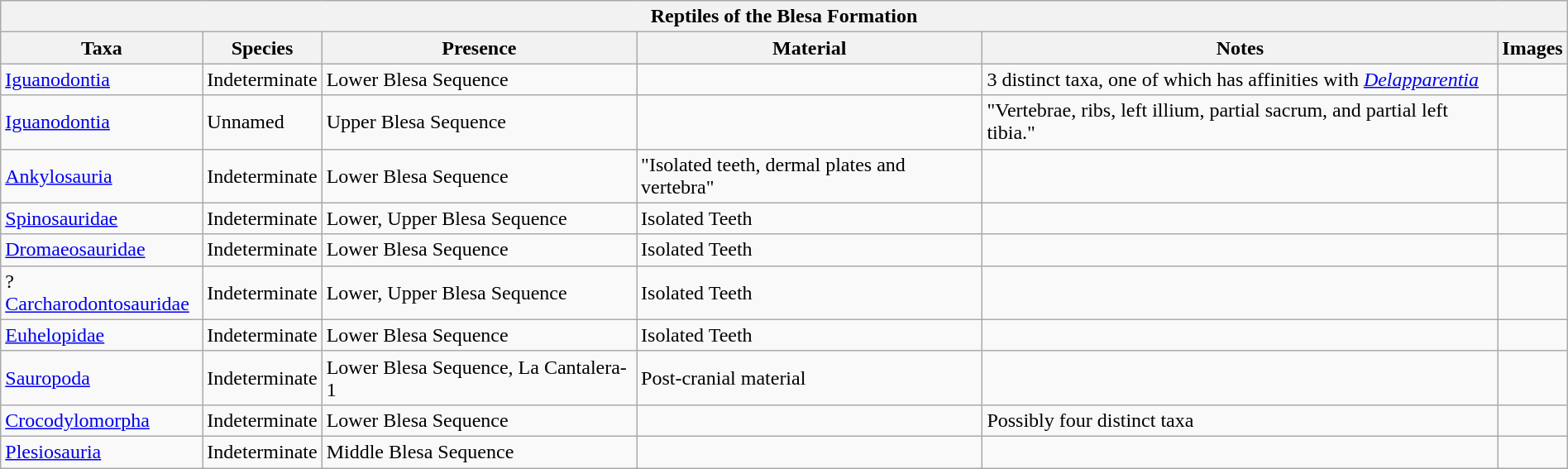<table class="wikitable" align="center" width="100%">
<tr>
<th colspan="7" align="center"><strong>Reptiles of the Blesa Formation</strong></th>
</tr>
<tr>
<th>Taxa</th>
<th>Species</th>
<th>Presence</th>
<th>Material</th>
<th>Notes</th>
<th>Images</th>
</tr>
<tr>
<td><a href='#'>Iguanodontia</a></td>
<td>Indeterminate</td>
<td>Lower Blesa Sequence</td>
<td></td>
<td>3 distinct taxa, one of which has affinities with <em><a href='#'>Delapparentia</a></em></td>
<td></td>
</tr>
<tr>
<td><a href='#'>Iguanodontia</a></td>
<td>Unnamed</td>
<td>Upper Blesa Sequence</td>
<td></td>
<td>"Vertebrae, ribs, left illium, partial sacrum, and partial left tibia."</td>
<td></td>
</tr>
<tr>
<td><a href='#'>Ankylosauria</a></td>
<td>Indeterminate</td>
<td>Lower Blesa Sequence</td>
<td>"Isolated teeth, dermal plates and vertebra"</td>
<td></td>
<td></td>
</tr>
<tr>
<td><a href='#'>Spinosauridae</a></td>
<td>Indeterminate</td>
<td>Lower, Upper Blesa Sequence</td>
<td>Isolated Teeth</td>
<td></td>
<td></td>
</tr>
<tr>
<td><a href='#'>Dromaeosauridae</a></td>
<td>Indeterminate</td>
<td>Lower Blesa Sequence</td>
<td>Isolated Teeth</td>
<td></td>
<td></td>
</tr>
<tr>
<td>?<a href='#'>Carcharodontosauridae</a></td>
<td>Indeterminate</td>
<td>Lower, Upper Blesa Sequence</td>
<td>Isolated Teeth</td>
<td></td>
<td></td>
</tr>
<tr>
<td><a href='#'>Euhelopidae</a></td>
<td>Indeterminate</td>
<td>Lower Blesa Sequence</td>
<td>Isolated Teeth</td>
<td></td>
<td></td>
</tr>
<tr>
<td><a href='#'>Sauropoda</a></td>
<td>Indeterminate</td>
<td>Lower Blesa Sequence, La Cantalera-1</td>
<td>Post-cranial material</td>
<td></td>
<td></td>
</tr>
<tr>
<td><a href='#'>Crocodylomorpha</a></td>
<td>Indeterminate</td>
<td>Lower Blesa Sequence</td>
<td></td>
<td>Possibly four distinct taxa</td>
<td></td>
</tr>
<tr>
<td><a href='#'>Plesiosauria</a></td>
<td>Indeterminate</td>
<td>Middle Blesa Sequence</td>
<td></td>
<td></td>
<td></td>
</tr>
</table>
